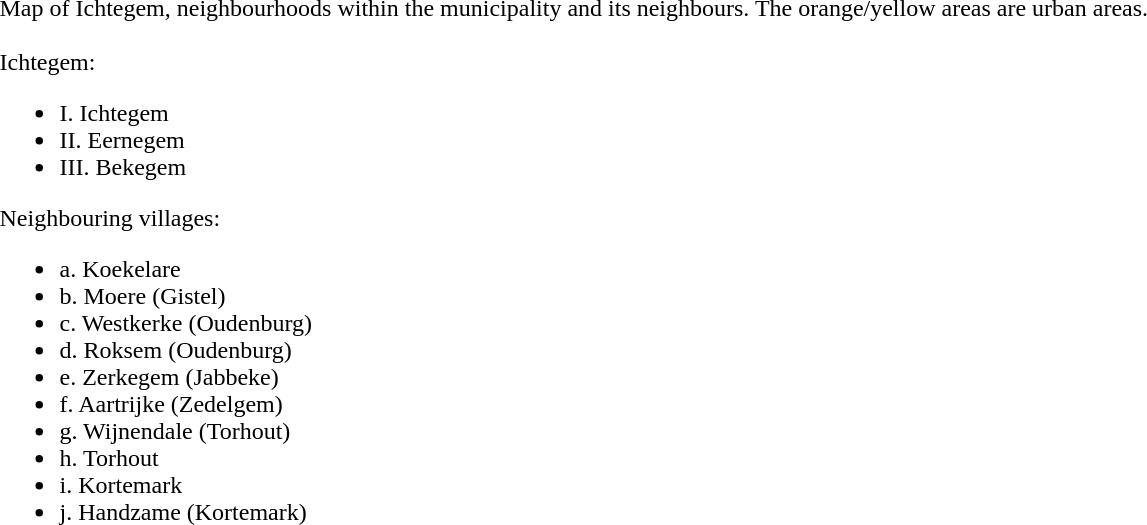<table>
<tr>
<td></td>
<td></td>
<td>Map of Ichtegem, neighbourhoods within the municipality and its neighbours. The orange/yellow areas are urban areas.<br><br>Ichtegem:<ul><li>I. Ichtegem</li><li>II. Eernegem</li><li>III. Bekegem</li></ul>Neighbouring villages:<ul><li>a. Koekelare</li><li>b. Moere (Gistel)</li><li>c. Westkerke (Oudenburg)</li><li>d. Roksem (Oudenburg)</li><li>e. Zerkegem (Jabbeke)</li><li>f. Aartrijke (Zedelgem)</li><li>g. Wijnendale (Torhout)</li><li>h. Torhout</li><li>i. Kortemark</li><li>j. Handzame (Kortemark)</li></ul></td>
</tr>
</table>
